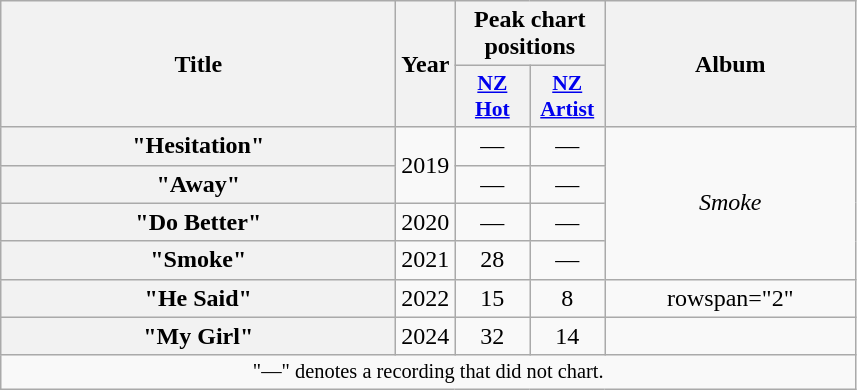<table class="wikitable plainrowheaders" style="text-align:center;">
<tr>
<th scope="col" rowspan="2" style="width:16em;">Title</th>
<th scope="col" rowspan="2" style="width:1em;">Year</th>
<th scope="col" colspan="2">Peak chart positions</th>
<th scope="col" rowspan="2" style="width:10em;">Album</th>
</tr>
<tr>
<th scope="col" style="width:3em;font-size:90%;"><a href='#'>NZ<br>Hot</a><br></th>
<th scope="col" style="width:3em;font-size:90%;"><a href='#'>NZ<br>Artist</a><br></th>
</tr>
<tr>
<th scope="row">"Hesitation"</th>
<td rowspan="2">2019</td>
<td>—</td>
<td>—</td>
<td rowspan="4"><em>Smoke</em></td>
</tr>
<tr>
<th scope="row">"Away"</th>
<td>—</td>
<td>—</td>
</tr>
<tr>
<th scope="row">"Do Better"</th>
<td>2020</td>
<td>—</td>
<td>—</td>
</tr>
<tr>
<th scope="row">"Smoke"<br></th>
<td>2021</td>
<td>28</td>
<td>—</td>
</tr>
<tr>
<th scope="row">"He Said"</th>
<td>2022</td>
<td>15</td>
<td>8</td>
<td>rowspan="2" </td>
</tr>
<tr>
<th scope="row">"My Girl"<br></th>
<td>2024</td>
<td>32</td>
<td>14</td>
</tr>
<tr>
<td colspan="8" style="font-size:85%;">"—" denotes a recording that did not chart.</td>
</tr>
</table>
